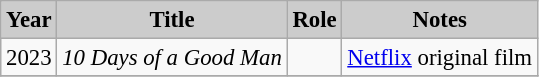<table class="wikitable" style="font-size:95%">
<tr>
<th style="background:#CCCCCC">Year</th>
<th style="background:#CCCCCC">Title</th>
<th style="background:#CCCCCC">Role</th>
<th style="background:#CCCCCC">Notes</th>
</tr>
<tr>
<td>2023</td>
<td><em>10 Days of a Good Man</em></td>
<td></td>
<td><a href='#'>Netflix</a> original film</td>
</tr>
<tr>
</tr>
</table>
